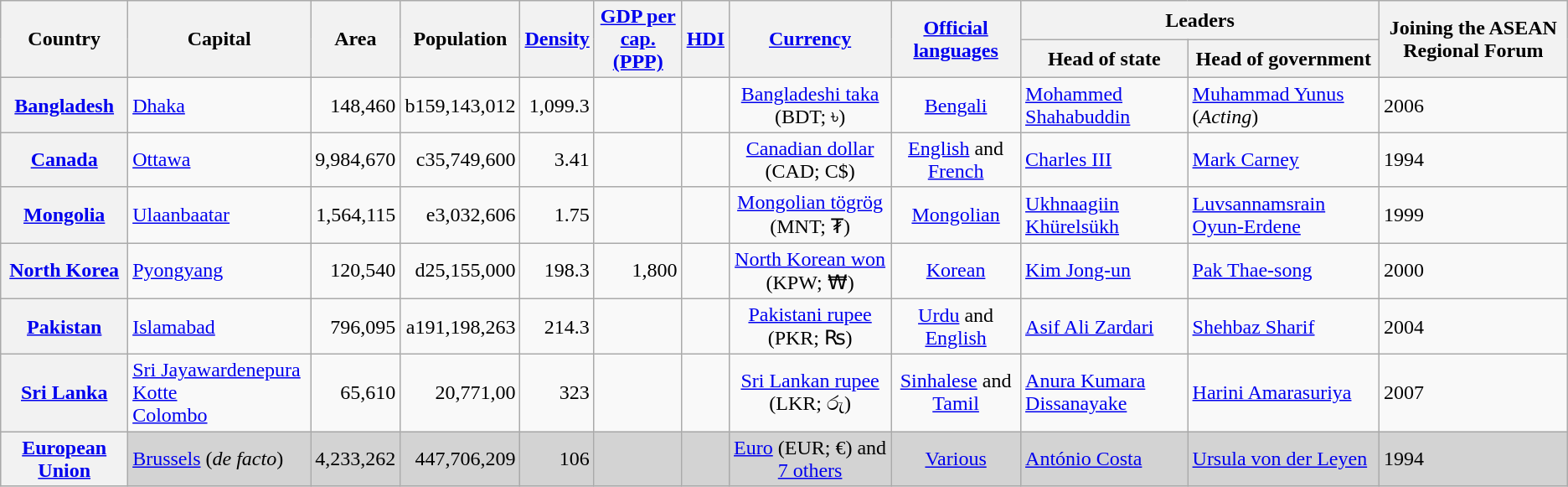<table class="wikitable sortable plainrowheaders">
<tr>
<th scope="col" rowspan=2>Country</th>
<th scope="col" rowspan=2>Capital</th>
<th scope="col" rowspan=2>Area<br></th>
<th scope="col" rowspan=2>Population</th>
<th scope="col" rowspan=2><a href='#'>Density</a><br></th>
<th scope="col" rowspan=2><a href='#'>GDP per cap.<br>(PPP)</a></th>
<th scope="col" rowspan=2><a href='#'>HDI</a></th>
<th scope="col" rowspan=2><a href='#'>Currency</a></th>
<th scope="col" class="unsortable" rowspan=2><a href='#'>Official languages</a></th>
<th scope="col" class="unsortable" colspan=2>Leaders</th>
<th scope="col" rowspan=2>Joining the ASEAN Regional Forum</th>
</tr>
<tr>
<th scope="col" class="unsortable">Head of state</th>
<th scope="col" class="unsortable">Head of government</th>
</tr>
<tr>
<th scope="row"><a href='#'>Bangladesh</a></th>
<td><a href='#'>Dhaka</a></td>
<td align=right>148,460</td>
<td align="right"><span>b</span>159,143,012</td>
<td align=right>1,099.3</td>
<td align=right></td>
<td align="right"></td>
<td align="center"><a href='#'>Bangladeshi taka</a><br>(BDT; ৳)</td>
<td align=center><a href='#'>Bengali</a></td>
<td><a href='#'>Mohammed Shahabuddin</a></td>
<td><a href='#'>Muhammad Yunus</a> (<em>Acting</em>)</td>
<td>2006</td>
</tr>
<tr>
<th scope="row"><a href='#'>Canada</a></th>
<td><a href='#'>Ottawa</a></td>
<td align=right>9,984,670</td>
<td align=right><span>c</span>35,749,600</td>
<td align=right>3.41</td>
<td align=right></td>
<td align=right></td>
<td align=center><a href='#'>Canadian dollar</a><br>(CAD; C$)</td>
<td align=center><a href='#'>English</a> and <a href='#'>French</a></td>
<td><a href='#'>Charles&nbsp;III</a></td>
<td><a href='#'>Mark Carney</a></td>
<td>1994</td>
</tr>
<tr>
<th scope="row"><a href='#'>Mongolia</a></th>
<td><a href='#'>Ulaanbaatar</a></td>
<td align=right>1,564,115</td>
<td align=right><span>e</span>3,032,606</td>
<td align=right>1.75</td>
<td align=right></td>
<td align=right></td>
<td align=center><a href='#'>Mongolian tögrög</a><br>(MNT; ₮)</td>
<td align=center><a href='#'>Mongolian</a></td>
<td><a href='#'>Ukhnaagiin Khürelsükh</a></td>
<td><a href='#'>Luvsannamsrain Oyun-Erdene</a></td>
<td>1999</td>
</tr>
<tr>
<th scope="row"><a href='#'>North Korea</a></th>
<td><a href='#'>Pyongyang</a></td>
<td align=right>120,540</td>
<td align=right><span>d</span>25,155,000</td>
<td align=right>198.3</td>
<td align=right><span>1,800</span> </td>
<td align=right><span></span> </td>
<td align=center><a href='#'>North Korean won</a><br>(KPW; ₩)</td>
<td align=center><a href='#'>Korean</a></td>
<td><a href='#'>Kim Jong-un</a></td>
<td><a href='#'>Pak Thae-song</a></td>
<td>2000</td>
</tr>
<tr>
<th scope="row"><a href='#'>Pakistan</a></th>
<td><a href='#'>Islamabad</a></td>
<td align=right>796,095</td>
<td align=right><span>a</span>191,198,263</td>
<td align=right>214.3</td>
<td align=right></td>
<td align=right></td>
<td align=center><a href='#'>Pakistani rupee</a><br>(PKR; ₨)</td>
<td align=center><a href='#'>Urdu</a> and <a href='#'>English</a></td>
<td><a href='#'>Asif Ali Zardari</a></td>
<td><a href='#'>Shehbaz Sharif</a></td>
<td>2004</td>
</tr>
<tr>
<th scope="row"><a href='#'>Sri Lanka</a></th>
<td><a href='#'>Sri Jayawardenepura Kotte</a> <br><a href='#'>Colombo</a> </td>
<td align=right>65,610</td>
<td align=right>20,771,00</td>
<td align=right>323</td>
<td align=right></td>
<td align=right></td>
<td align=center><a href='#'>Sri Lankan rupee</a><br>(LKR; රු)</td>
<td align=center><a href='#'>Sinhalese</a> and <a href='#'>Tamil</a></td>
<td><a href='#'>Anura Kumara Dissanayake</a></td>
<td><a href='#'>Harini Amarasuriya</a></td>
<td>2007</td>
</tr>
<tr bgcolor=lightgrey class="sortbottom">
<th scope="row"><a href='#'>European Union</a></th>
<td><a href='#'>Brussels</a> (<em>de facto</em>)</td>
<td align=right>4,233,262</td>
<td align=right>447,706,209</td>
<td align=right>106</td>
<td align=right></td>
<td align=right><span></span> </td>
<td align=center><a href='#'>Euro</a> (EUR; €) and <a href='#'>7 others</a></td>
<td align=center><a href='#'>Various</a></td>
<td><a href='#'>António Costa</a></td>
<td><a href='#'>Ursula von&nbsp;der&nbsp;Leyen</a></td>
<td>1994</td>
</tr>
</table>
